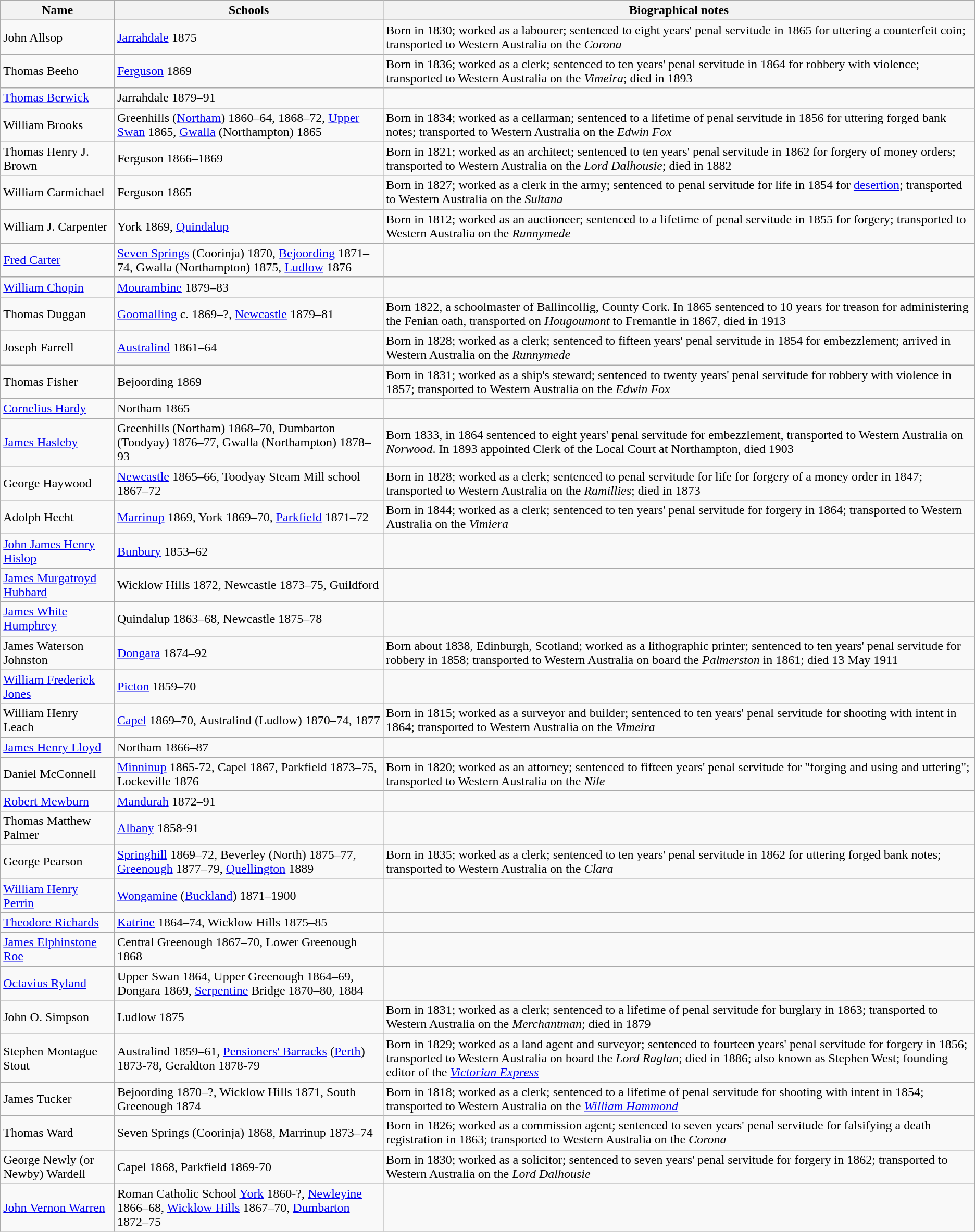<table class="wikitable">
<tr>
<th>Name</th>
<th>Schools</th>
<th>Biographical notes</th>
</tr>
<tr>
<td>John Allsop</td>
<td><a href='#'>Jarrahdale</a> 1875</td>
<td>Born in 1830; worked as a labourer; sentenced to eight years' penal servitude in 1865 for uttering a counterfeit coin; transported to Western Australia on the <em>Corona</em></td>
</tr>
<tr>
<td>Thomas Beeho</td>
<td><a href='#'>Ferguson</a> 1869</td>
<td>Born in 1836; worked as a clerk; sentenced to ten years' penal servitude in 1864 for robbery with violence; transported to Western Australia on the <em>Vimeira</em>; died in 1893</td>
</tr>
<tr>
<td><a href='#'>Thomas Berwick</a></td>
<td>Jarrahdale 1879–91</td>
<td></td>
</tr>
<tr>
<td>William Brooks</td>
<td>Greenhills (<a href='#'>Northam</a>) 1860–64, 1868–72, <a href='#'>Upper Swan</a> 1865, <a href='#'>Gwalla</a> (Northampton) 1865</td>
<td>Born in 1834; worked as a cellarman; sentenced to a lifetime of penal servitude in 1856 for uttering forged bank notes; transported to Western Australia on the <em>Edwin Fox</em></td>
</tr>
<tr>
<td>Thomas Henry J. Brown</td>
<td>Ferguson 1866–1869</td>
<td>Born in 1821; worked as an architect; sentenced to ten years' penal servitude in 1862 for forgery of money orders; transported to Western Australia on the <em>Lord Dalhousie</em>; died in 1882</td>
</tr>
<tr>
<td>William Carmichael</td>
<td>Ferguson 1865</td>
<td>Born in 1827; worked as a clerk in the army; sentenced to penal servitude for life in 1854 for <a href='#'>desertion</a>; transported to Western Australia on the <em>Sultana</em></td>
</tr>
<tr>
<td>William J. Carpenter</td>
<td>York 1869, <a href='#'>Quindalup</a></td>
<td>Born in 1812; worked as an auctioneer; sentenced to a lifetime of penal servitude in 1855 for forgery; transported to Western Australia on the <em>Runnymede</em></td>
</tr>
<tr>
<td><a href='#'>Fred Carter</a></td>
<td><a href='#'>Seven Springs</a> (Coorinja) 1870, <a href='#'>Bejoording</a> 1871–74, Gwalla (Northampton) 1875, <a href='#'>Ludlow</a> 1876</td>
<td></td>
</tr>
<tr>
<td><a href='#'>William Chopin</a></td>
<td><a href='#'>Mourambine</a> 1879–83</td>
<td></td>
</tr>
<tr>
<td>Thomas Duggan</td>
<td><a href='#'>Goomalling</a> c. 1869–?, <a href='#'>Newcastle</a> 1879–81</td>
<td>Born 1822, a schoolmaster of Ballincollig, County Cork. In 1865 sentenced to 10 years for treason for administering the Fenian oath, transported on <em>Hougoumont</em> to Fremantle in 1867, died in 1913</td>
</tr>
<tr>
<td>Joseph Farrell</td>
<td><a href='#'>Australind</a> 1861–64</td>
<td>Born in 1828; worked as a clerk; sentenced to fifteen years' penal servitude in 1854 for embezzlement; arrived in Western Australia on the <em>Runnymede</em></td>
</tr>
<tr>
<td>Thomas Fisher</td>
<td>Bejoording 1869</td>
<td>Born in 1831; worked as a ship's steward; sentenced to twenty years' penal servitude for robbery with violence in 1857; transported to Western Australia on the <em>Edwin Fox</em></td>
</tr>
<tr>
<td><a href='#'>Cornelius Hardy</a></td>
<td>Northam 1865</td>
<td></td>
</tr>
<tr>
<td><a href='#'>James Hasleby</a></td>
<td>Greenhills (Northam) 1868–70, Dumbarton (Toodyay) 1876–77, Gwalla (Northampton) 1878–93</td>
<td>Born 1833, in 1864 sentenced to eight years' penal servitude for embezzlement, transported to Western Australia on <em>Norwood</em>. In 1893 appointed Clerk of the Local Court at Northampton, died 1903</td>
</tr>
<tr>
<td>George Haywood</td>
<td><a href='#'>Newcastle</a> 1865–66, Toodyay Steam Mill school 1867–72</td>
<td>Born in 1828; worked as a clerk; sentenced to penal servitude for life for forgery of a money order in 1847; transported to Western Australia on the <em>Ramillies</em>; died in 1873</td>
</tr>
<tr>
<td>Adolph Hecht</td>
<td><a href='#'>Marrinup</a> 1869, York 1869–70, <a href='#'>Parkfield</a> 1871–72</td>
<td>Born in 1844; worked as a clerk;  sentenced to ten years' penal servitude for forgery in 1864; transported to Western Australia on the <em>Vimiera</em></td>
</tr>
<tr>
<td><a href='#'>John James Henry Hislop</a></td>
<td><a href='#'>Bunbury</a> 1853–62</td>
<td></td>
</tr>
<tr>
<td><a href='#'>James Murgatroyd Hubbard</a></td>
<td>Wicklow Hills 1872, Newcastle 1873–75, Guildford</td>
<td></td>
</tr>
<tr>
<td><a href='#'>James White Humphrey</a></td>
<td>Quindalup 1863–68, Newcastle 1875–78</td>
<td></td>
</tr>
<tr>
<td>James Waterson Johnston</td>
<td><a href='#'>Dongara</a> 1874–92</td>
<td>Born about 1838, Edinburgh, Scotland; worked as a lithographic printer; sentenced to ten years' penal servitude for robbery in 1858; transported to Western Australia on board the <em>Palmerston</em> in 1861; died 13 May 1911</td>
</tr>
<tr>
<td><a href='#'>William Frederick Jones</a></td>
<td><a href='#'>Picton</a> 1859–70</td>
<td></td>
</tr>
<tr>
<td>William Henry Leach</td>
<td><a href='#'>Capel</a> 1869–70, Australind (Ludlow) 1870–74, 1877</td>
<td>Born in 1815; worked as a surveyor and builder; sentenced to ten years' penal servitude for shooting with intent in 1864; transported to Western Australia on the <em>Vimeira</em></td>
</tr>
<tr>
<td><a href='#'>James Henry Lloyd</a></td>
<td>Northam 1866–87</td>
<td></td>
</tr>
<tr>
<td>Daniel McConnell</td>
<td><a href='#'>Minninup</a> 1865-72, Capel 1867, Parkfield 1873–75, Lockeville 1876</td>
<td>Born in 1820; worked as an attorney; sentenced to fifteen years' penal servitude for "forging and using and uttering"; transported to Western Australia on the <em>Nile</em></td>
</tr>
<tr>
<td><a href='#'>Robert Mewburn</a></td>
<td><a href='#'>Mandurah</a> 1872–91</td>
<td></td>
</tr>
<tr>
<td>Thomas Matthew Palmer</td>
<td><a href='#'>Albany</a> 1858-91</td>
<td></td>
</tr>
<tr>
<td>George Pearson</td>
<td><a href='#'>Springhill</a> 1869–72, Beverley (North) 1875–77, <a href='#'>Greenough</a> 1877–79, <a href='#'>Quellington</a> 1889</td>
<td>Born in 1835; worked as a clerk; sentenced to ten years' penal servitude in 1862 for uttering forged bank notes; transported to Western Australia on the <em>Clara</em></td>
</tr>
<tr>
<td><a href='#'>William Henry Perrin</a></td>
<td><a href='#'>Wongamine</a> (<a href='#'>Buckland</a>) 1871–1900</td>
<td></td>
</tr>
<tr>
<td><a href='#'>Theodore Richards</a></td>
<td><a href='#'>Katrine</a> 1864–74, Wicklow Hills 1875–85</td>
<td></td>
</tr>
<tr>
<td><a href='#'>James Elphinstone Roe</a></td>
<td>Central Greenough 1867–70, Lower Greenough 1868</td>
<td></td>
</tr>
<tr>
<td><a href='#'>Octavius Ryland</a></td>
<td>Upper Swan 1864, Upper Greenough 1864–69, Dongara 1869, <a href='#'>Serpentine</a> Bridge 1870–80, 1884</td>
<td></td>
</tr>
<tr>
<td>John O. Simpson</td>
<td>Ludlow 1875</td>
<td>Born in 1831; worked as a clerk; sentenced to a lifetime of penal servitude for burglary in 1863; transported to Western Australia on the <em>Merchantman</em>; died in 1879</td>
</tr>
<tr>
<td>Stephen Montague Stout</td>
<td>Australind 1859–61, <a href='#'>Pensioners' Barracks</a> (<a href='#'>Perth</a>) 1873-78, Geraldton 1878-79</td>
<td>Born in 1829; worked as a land agent and surveyor; sentenced to fourteen years' penal servitude for forgery in 1856; transported to Western Australia on board the <em>Lord Raglan</em>; died in 1886; also known as Stephen West; founding editor of the <em><a href='#'>Victorian Express</a></em></td>
</tr>
<tr>
<td>James Tucker</td>
<td>Bejoording 1870–?, Wicklow Hills 1871, South Greenough 1874</td>
<td>Born in 1818; worked as a clerk; sentenced to a lifetime of penal servitude for shooting with intent in 1854; transported to Western Australia on the <em><a href='#'>William Hammond</a></em></td>
</tr>
<tr>
<td>Thomas Ward</td>
<td>Seven Springs (Coorinja) 1868, Marrinup 1873–74</td>
<td>Born in 1826; worked as a commission agent; sentenced to seven years' penal servitude for falsifying a death registration in 1863; transported to Western Australia on the <em>Corona</em></td>
</tr>
<tr>
<td>George Newly (or Newby) Wardell</td>
<td>Capel 1868, Parkfield 1869-70</td>
<td>Born in 1830; worked as a solicitor; sentenced to seven years' penal servitude for forgery in 1862; transported to Western Australia on the <em>Lord Dalhousie</em></td>
</tr>
<tr>
<td><a href='#'>John Vernon Warren</a></td>
<td>Roman Catholic School <a href='#'>York</a> 1860-?, <a href='#'>Newleyine</a> 1866–68, <a href='#'>Wicklow Hills</a> 1867–70, <a href='#'>Dumbarton</a> 1872–75</td>
<td></td>
</tr>
</table>
